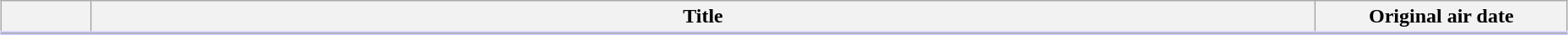<table class="plainrowheaders wikitable" style="width:98%; margin:auto; background:#FFF">
<tr style="border-bottom: 3px solid #CCF;">
<th style="width:4em;"></th>
<th>Title</th>
<th style="width:12em;">Original air date</th>
</tr>
<tr>
</tr>
</table>
